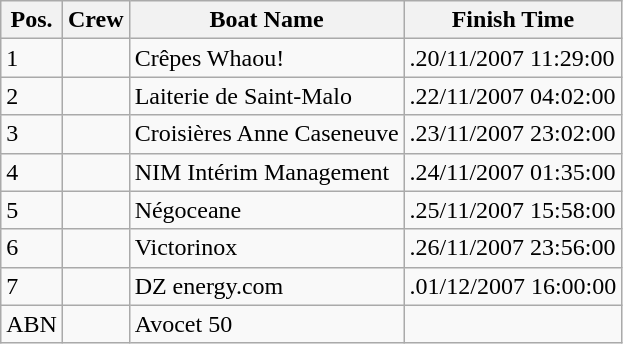<table class="wikitable sortable">
<tr>
<th>Pos.</th>
<th>Crew</th>
<th>Boat Name</th>
<th>Finish Time</th>
</tr>
<tr>
<td>1</td>
<td><br></td>
<td>Crêpes Whaou!</td>
<td>.20/11/2007  11:29:00</td>
</tr>
<tr>
<td>2</td>
<td><br></td>
<td>Laiterie de Saint-Malo</td>
<td>.22/11/2007  04:02:00</td>
</tr>
<tr>
<td>3</td>
<td><br></td>
<td>Croisières Anne Caseneuve</td>
<td>.23/11/2007  23:02:00</td>
</tr>
<tr>
<td>4</td>
<td><br></td>
<td>NIM Intérim Management</td>
<td>.24/11/2007  01:35:00</td>
</tr>
<tr>
<td>5</td>
<td><br></td>
<td>Négoceane</td>
<td>.25/11/2007  15:58:00</td>
</tr>
<tr>
<td>6</td>
<td><br></td>
<td>Victorinox</td>
<td>.26/11/2007  23:56:00</td>
</tr>
<tr>
<td>7</td>
<td><br></td>
<td>DZ energy.com</td>
<td>.01/12/2007  16:00:00</td>
</tr>
<tr>
<td>ABN</td>
<td><br></td>
<td>Avocet 50</td>
<td></td>
</tr>
</table>
